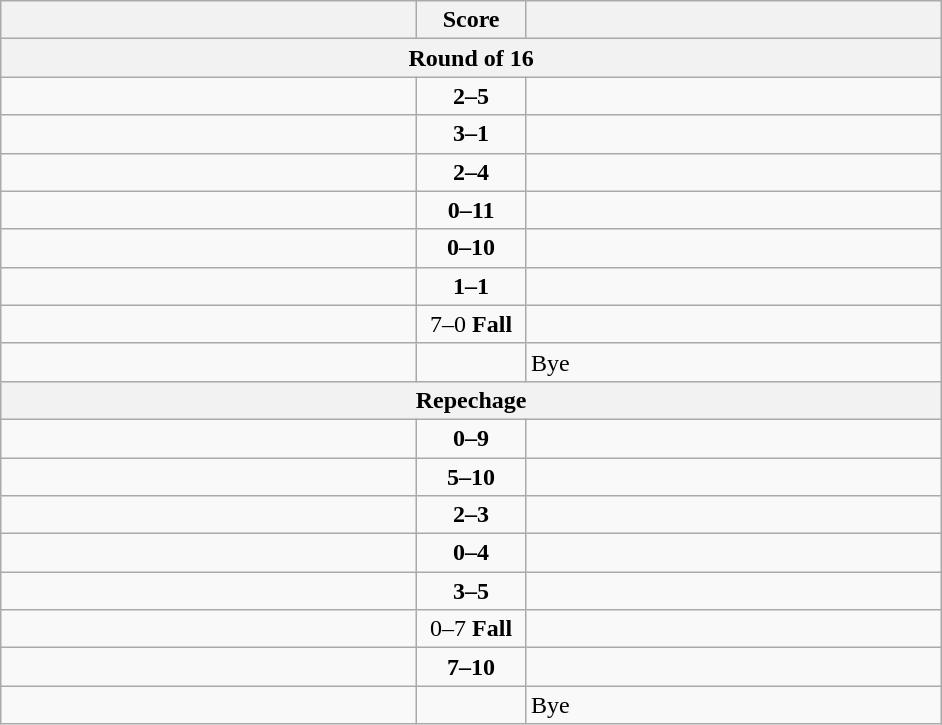<table class="wikitable" style="text-align: left;">
<tr>
<th align="right" width="270"></th>
<th width="65">Score</th>
<th align="left" width="270"></th>
</tr>
<tr>
<th colspan="3">Round of 16</th>
</tr>
<tr>
<td></td>
<td align=center><strong>2–5</strong></td>
<td><strong></strong></td>
</tr>
<tr>
<td><strong></strong></td>
<td align=center><strong>3–1</strong></td>
<td></td>
</tr>
<tr>
<td></td>
<td align=center><strong>2–4</strong></td>
<td><strong></strong></td>
</tr>
<tr>
<td></td>
<td align=center><strong>0–11</strong></td>
<td><strong></strong></td>
</tr>
<tr>
<td></td>
<td align=center><strong>0–10</strong></td>
<td><strong></strong></td>
</tr>
<tr>
<td><strong></strong></td>
<td align=center><strong>1–1</strong></td>
<td></td>
</tr>
<tr>
<td><strong></strong></td>
<td align=center>7–0 <strong>Fall</strong></td>
<td></td>
</tr>
<tr>
<td><strong></strong></td>
<td></td>
<td>Bye</td>
</tr>
<tr>
<th colspan="3">Repechage</th>
</tr>
<tr>
<td></td>
<td align=center><strong>0–9</strong></td>
<td><strong></strong></td>
</tr>
<tr>
<td></td>
<td align=center><strong>5–10</strong></td>
<td><strong></strong></td>
</tr>
<tr>
<td></td>
<td align=center><strong>2–3</strong></td>
<td><strong></strong></td>
</tr>
<tr>
<td></td>
<td align=center><strong>0–4</strong></td>
<td><strong></strong></td>
</tr>
<tr>
<td></td>
<td align=center><strong>3–5</strong></td>
<td><strong></strong></td>
</tr>
<tr>
<td></td>
<td align=center>0–7 <strong>Fall</strong></td>
<td><strong></strong></td>
</tr>
<tr>
<td></td>
<td align=center><strong>7–10</strong></td>
<td><strong></strong></td>
</tr>
<tr>
<td><strong></strong></td>
<td></td>
<td>Bye</td>
</tr>
</table>
